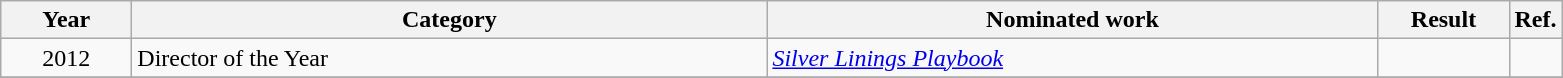<table class=wikitable>
<tr>
<th scope="col" style="width:5em;">Year</th>
<th scope="col" style="width:26em;">Category</th>
<th scope="col" style="width:25em;">Nominated work</th>
<th scope="col" style="width:5em;">Result</th>
<th>Ref.</th>
</tr>
<tr>
<td style="text-align:center;">2012</td>
<td>Director of the Year</td>
<td><em><a href='#'>Silver Linings Playbook</a></em></td>
<td></td>
<td></td>
</tr>
<tr>
</tr>
</table>
